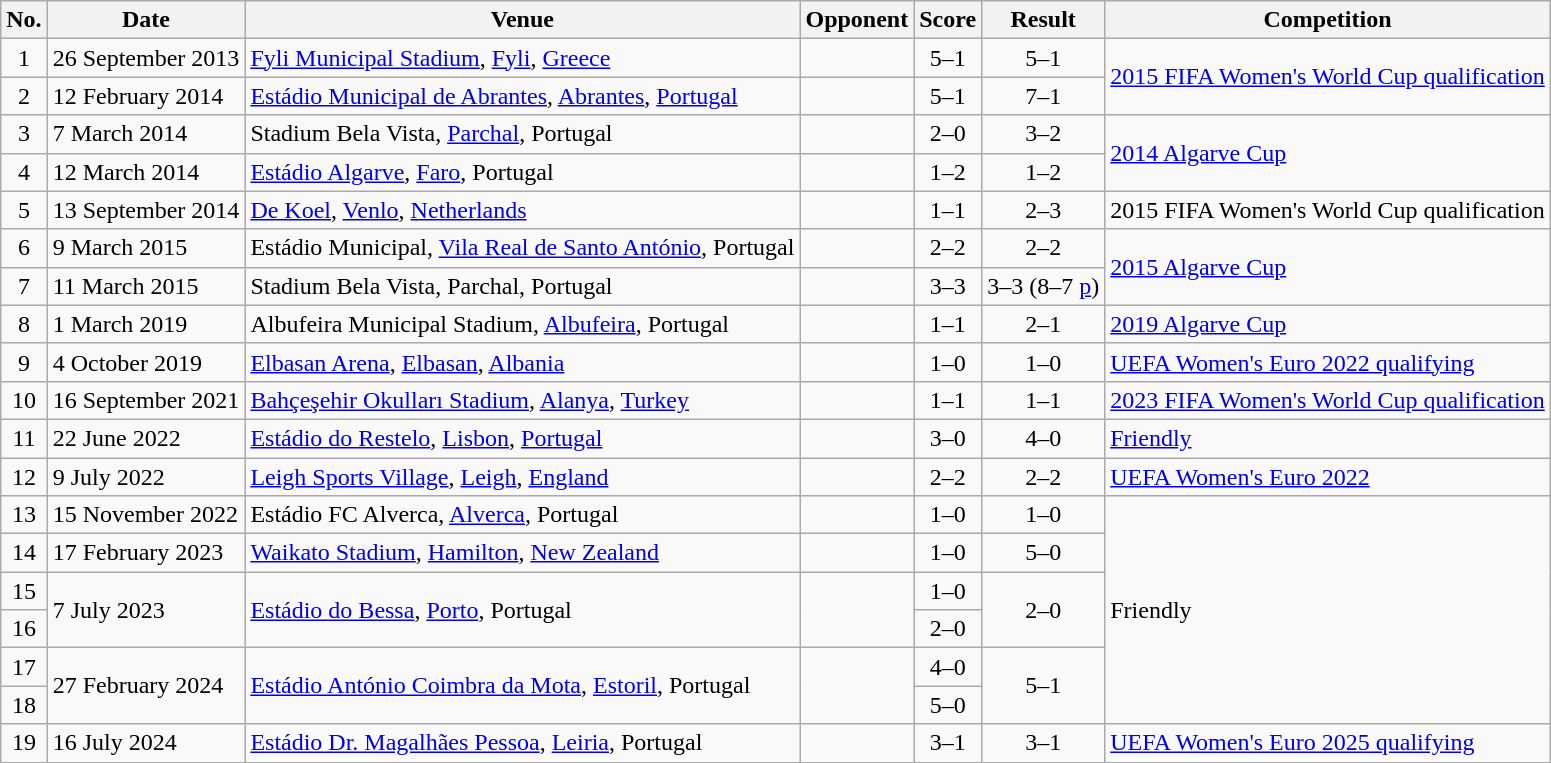<table class="wikitable sortable">
<tr>
<th scope="col">No.</th>
<th scope="col">Date</th>
<th scope="col">Venue</th>
<th scope="col">Opponent</th>
<th scope="col">Score</th>
<th scope="col">Result</th>
<th scope="col">Competition</th>
</tr>
<tr>
<td align="center">1</td>
<td>26 September 2013</td>
<td><a href='#'>Fyli Municipal Stadium</a>, <a href='#'>Fyli</a>, <a href='#'>Greece</a></td>
<td></td>
<td align="center">5–1</td>
<td align="center">5–1</td>
<td rowspan="2"><a href='#'>2015 FIFA Women's World Cup qualification</a></td>
</tr>
<tr>
<td align="center">2</td>
<td>12 February 2014</td>
<td><a href='#'>Estádio Municipal de Abrantes</a>, <a href='#'>Abrantes</a>, <a href='#'>Portugal</a></td>
<td></td>
<td align="center">5–1</td>
<td align="center">7–1</td>
</tr>
<tr>
<td align="center">3</td>
<td>7 March 2014</td>
<td>Stadium Bela Vista, <a href='#'>Parchal</a>, Portugal</td>
<td></td>
<td align="center">2–0</td>
<td align="center">3–2</td>
<td rowspan="2"><a href='#'>2014 Algarve Cup</a></td>
</tr>
<tr>
<td align="center">4</td>
<td>12 March 2014</td>
<td><a href='#'>Estádio Algarve</a>, <a href='#'>Faro</a>, Portugal</td>
<td></td>
<td align="center">1–2</td>
<td align="center">1–2</td>
</tr>
<tr>
<td align="center">5</td>
<td>13 September 2014</td>
<td><a href='#'>De Koel</a>, <a href='#'>Venlo</a>, <a href='#'>Netherlands</a></td>
<td></td>
<td align="center">1–1</td>
<td align="center">2–3</td>
<td>2015 FIFA Women's World Cup qualification</td>
</tr>
<tr>
<td align="center">6</td>
<td>9 March 2015</td>
<td>Estádio Municipal, <a href='#'>Vila Real de Santo António</a>, Portugal</td>
<td></td>
<td align="center">2–2</td>
<td align="center">2–2</td>
<td rowspan="2"><a href='#'>2015 Algarve Cup</a></td>
</tr>
<tr>
<td align="center">7</td>
<td>11 March 2015</td>
<td>Stadium Bela Vista, Parchal, Portugal</td>
<td></td>
<td align="center">3–3</td>
<td align="center">3–3 (8–7 <a href='#'>p</a>)</td>
</tr>
<tr>
<td align="center">8</td>
<td>1 March 2019</td>
<td>Albufeira Municipal Stadium, <a href='#'>Albufeira</a>, Portugal</td>
<td></td>
<td align="center">1–1</td>
<td align="center">2–1</td>
<td><a href='#'>2019 Algarve Cup</a></td>
</tr>
<tr>
<td align="center">9</td>
<td>4 October 2019</td>
<td><a href='#'>Elbasan Arena</a>, <a href='#'>Elbasan</a>, <a href='#'>Albania</a></td>
<td></td>
<td align="center">1–0</td>
<td align="center">1–0</td>
<td><a href='#'>UEFA Women's Euro 2022 qualifying</a></td>
</tr>
<tr>
<td align="center">10</td>
<td>16 September 2021</td>
<td><a href='#'>Bahçeşehir Okulları Stadium</a>, <a href='#'>Alanya</a>, <a href='#'>Turkey</a></td>
<td></td>
<td align="center">1–1</td>
<td align="center">1–1</td>
<td><a href='#'>2023 FIFA Women's World Cup qualification</a></td>
</tr>
<tr>
<td align="center">11</td>
<td>22 June 2022</td>
<td><a href='#'>Estádio do Restelo</a>, <a href='#'>Lisbon</a>, <a href='#'>Portugal</a></td>
<td></td>
<td align="center">3–0</td>
<td align="center">4–0</td>
<td><a href='#'>Friendly</a></td>
</tr>
<tr>
<td align="center">12</td>
<td>9 July 2022</td>
<td><a href='#'>Leigh Sports Village</a>, <a href='#'>Leigh</a>, <a href='#'>England</a></td>
<td></td>
<td align="center">2–2</td>
<td align="center">2–2</td>
<td><a href='#'>UEFA Women's Euro 2022</a></td>
</tr>
<tr>
<td align="center">13</td>
<td>15 November 2022</td>
<td>Estádio FC Alverca, <a href='#'>Alverca</a>, Portugal</td>
<td></td>
<td align="center">1–0</td>
<td align="center">1–0</td>
<td rowspan="6">Friendly</td>
</tr>
<tr>
<td align="center">14</td>
<td>17 February 2023</td>
<td><a href='#'>Waikato Stadium</a>, <a href='#'>Hamilton</a>, <a href='#'>New Zealand</a></td>
<td></td>
<td align="center">1–0</td>
<td align="center">5–0</td>
</tr>
<tr>
<td align="center">15</td>
<td rowspan="2">7 July 2023</td>
<td rowspan="2"><a href='#'>Estádio do Bessa</a>, <a href='#'>Porto</a>, Portugal</td>
<td rowspan="2"></td>
<td align="center">1–0</td>
<td rowspan="2" align="center">2–0</td>
</tr>
<tr>
<td align="center">16</td>
<td align="center">2–0</td>
</tr>
<tr>
<td align="center">17</td>
<td rowspan=2>27 February 2024</td>
<td rowspan=2><a href='#'>Estádio António Coimbra da Mota</a>, <a href='#'>Estoril</a>, Portugal</td>
<td rowspan=2></td>
<td align="center">4–0</td>
<td rowspan=2 align=center>5–1</td>
</tr>
<tr>
<td align="center">18</td>
<td align="center">5–0</td>
</tr>
<tr>
<td align="center">19</td>
<td>16 July 2024</td>
<td><a href='#'>Estádio Dr. Magalhães Pessoa</a>, <a href='#'>Leiria</a>, Portugal</td>
<td></td>
<td align="center">3–1</td>
<td align="center">3–1</td>
<td><a href='#'>UEFA Women's Euro 2025 qualifying</a></td>
</tr>
<tr>
</tr>
</table>
